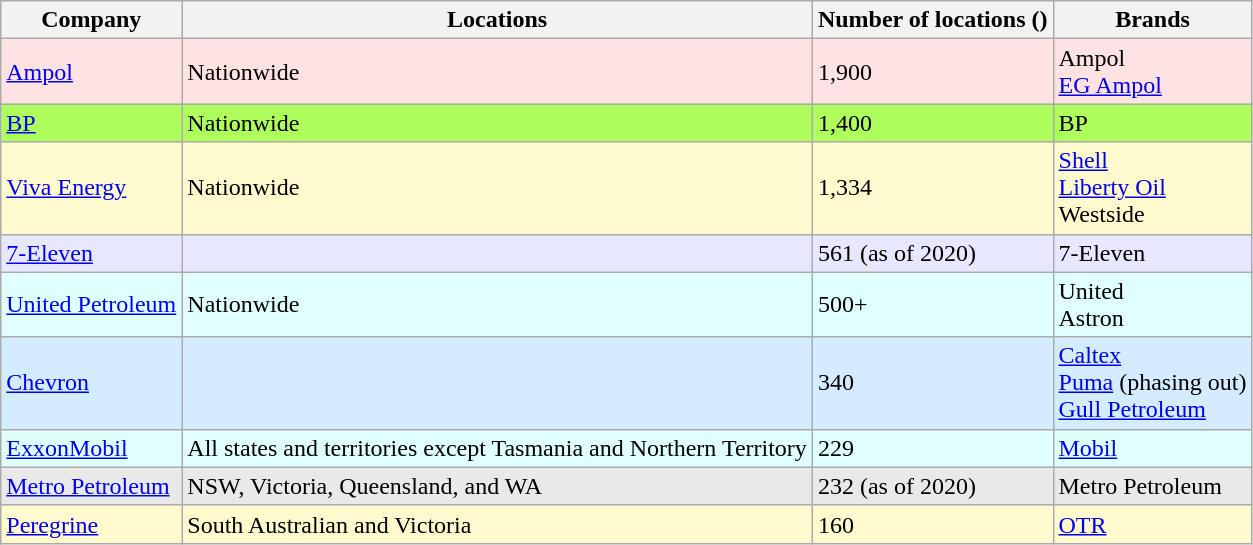<table class="wikitable sortable collapsible">
<tr>
<th>Company</th>
<th class=unsortable>Locations</th>
<th>Number of locations ()</th>
<th class=unsortable>Brands</th>
</tr>
<tr>
<td style="background:#FFE3E3;"><a href='#'>Ampol</a></td>
<td style="background:#FFE3E3;">Nationwide</td>
<td style="background:#FFE3E3;">1,900</td>
<td style="background:#FFE3E3;">Ampol<br><a href='#'>EG Ampol</a></td>
</tr>
<tr>
<td style="background:#AEFF5C;"><a href='#'>BP</a></td>
<td style="background:#AEFF5C;">Nationwide</td>
<td style="background:#AEFF5C;">1,400</td>
<td style="background:#AEFF5C;">BP</td>
</tr>
<tr>
<td style="background:#FFFACD;"><a href='#'>Viva Energy</a></td>
<td style="background:#FFFACD;">Nationwide</td>
<td style="background:#FFFACD;">1,334</td>
<td style="background:#FFFACD;"><a href='#'>Shell</a><br><a href='#'>Liberty Oil</a><br>Westside</td>
</tr>
<tr>
<td style="background:#E7E7FF;"><a href='#'>7-Eleven</a></td>
<td style="background:#E7E7FF;"></td>
<td style="background:#E7E7FF;">561 (as of 2020)</td>
<td style="background:#E7E7FF;">7-Eleven</td>
</tr>
<tr>
<td style="background:#E0FFFF;"><a href='#'>United Petroleum</a></td>
<td style="background:#E0FFFF;">Nationwide</td>
<td style="background:#E0FFFF;">500+</td>
<td style="background:#E0FFFF;">United<br>Astron</td>
</tr>
<tr>
<td style="background:#D4ECFF;"><a href='#'>Chevron</a></td>
<td style="background:#D4ECFF;"></td>
<td style="background:#D4ECFF;">340</td>
<td style="background:#D4ECFF;"><a href='#'>Caltex</a><br><a href='#'>Puma</a> (phasing out)<br><a href='#'>Gull Petroleum</a></td>
</tr>
<tr>
<td style="background:#E0FFFF;"><a href='#'>ExxonMobil</a></td>
<td style="background:#E0FFFF;">All states and territories except Tasmania and Northern Territory</td>
<td style="background:#E0FFFF;">229</td>
<td style="background:#E0FFFF;"><a href='#'>Mobil</a></td>
</tr>
<tr>
<td style="background:#E9E9E9;"><a href='#'>Metro Petroleum</a></td>
<td style="background:#E9E9E9;">NSW, Victoria, Queensland, and WA</td>
<td style="background:#E9E9E9;">232 (as of 2020)</td>
<td style="background:#E9E9E9;">Metro Petroleum</td>
</tr>
<tr>
<td style="background:#FFFACD;"><a href='#'>Peregrine</a></td>
<td style="background:#FFFACD;">South Australian and Victoria</td>
<td style="background:#FFFACD;">160</td>
<td style="background:#FFFACD;"><a href='#'>OTR</a></td>
</tr>
</table>
